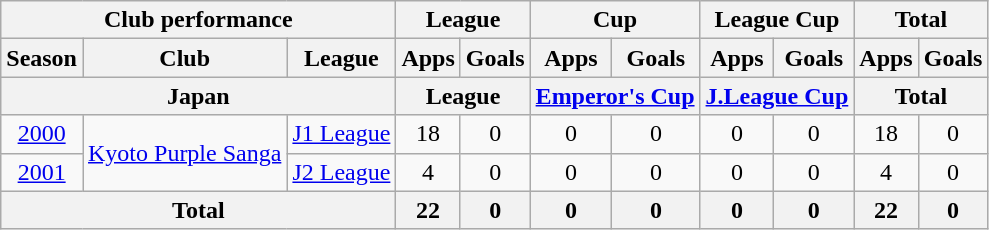<table class="wikitable" style="text-align:center;">
<tr>
<th colspan=3>Club performance</th>
<th colspan=2>League</th>
<th colspan=2>Cup</th>
<th colspan=2>League Cup</th>
<th colspan=2>Total</th>
</tr>
<tr>
<th>Season</th>
<th>Club</th>
<th>League</th>
<th>Apps</th>
<th>Goals</th>
<th>Apps</th>
<th>Goals</th>
<th>Apps</th>
<th>Goals</th>
<th>Apps</th>
<th>Goals</th>
</tr>
<tr>
<th colspan=3>Japan</th>
<th colspan=2>League</th>
<th colspan=2><a href='#'>Emperor's Cup</a></th>
<th colspan=2><a href='#'>J.League Cup</a></th>
<th colspan=2>Total</th>
</tr>
<tr>
<td><a href='#'>2000</a></td>
<td rowspan="2"><a href='#'>Kyoto Purple Sanga</a></td>
<td><a href='#'>J1 League</a></td>
<td>18</td>
<td>0</td>
<td>0</td>
<td>0</td>
<td>0</td>
<td>0</td>
<td>18</td>
<td>0</td>
</tr>
<tr>
<td><a href='#'>2001</a></td>
<td><a href='#'>J2 League</a></td>
<td>4</td>
<td>0</td>
<td>0</td>
<td>0</td>
<td>0</td>
<td>0</td>
<td>4</td>
<td>0</td>
</tr>
<tr>
<th colspan=3>Total</th>
<th>22</th>
<th>0</th>
<th>0</th>
<th>0</th>
<th>0</th>
<th>0</th>
<th>22</th>
<th>0</th>
</tr>
</table>
